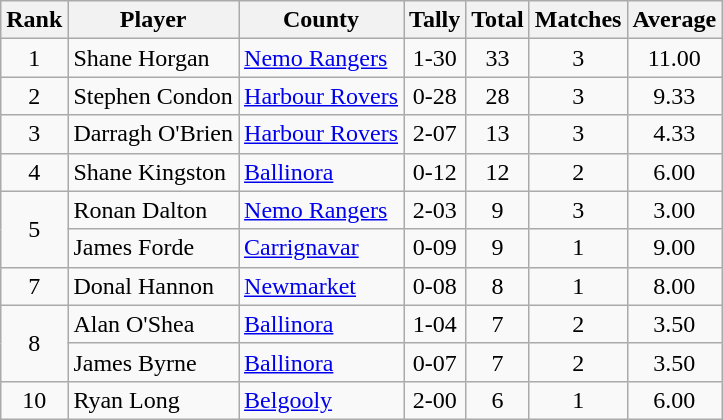<table class="wikitable">
<tr>
<th>Rank</th>
<th>Player</th>
<th>County</th>
<th>Tally</th>
<th>Total</th>
<th>Matches</th>
<th>Average</th>
</tr>
<tr>
<td rowspan=1 align=center>1</td>
<td>Shane Horgan</td>
<td><a href='#'>Nemo Rangers</a></td>
<td align=center>1-30</td>
<td align=center>33</td>
<td align=center>3</td>
<td align=center>11.00</td>
</tr>
<tr>
<td rowspan=1 align=center>2</td>
<td>Stephen Condon</td>
<td><a href='#'>Harbour Rovers</a></td>
<td align=center>0-28</td>
<td align=center>28</td>
<td align=center>3</td>
<td align=center>9.33</td>
</tr>
<tr>
<td rowspan=1 align=center>3</td>
<td>Darragh O'Brien</td>
<td><a href='#'>Harbour Rovers</a></td>
<td align=center>2-07</td>
<td align=center>13</td>
<td align=center>3</td>
<td align=center>4.33</td>
</tr>
<tr>
<td rowspan=1 align=center>4</td>
<td>Shane Kingston</td>
<td><a href='#'>Ballinora</a></td>
<td align=center>0-12</td>
<td align=center>12</td>
<td align=center>2</td>
<td align=center>6.00</td>
</tr>
<tr>
<td rowspan=2 align=center>5</td>
<td>Ronan Dalton</td>
<td><a href='#'>Nemo Rangers</a></td>
<td align=center>2-03</td>
<td align=center>9</td>
<td align=center>3</td>
<td align=center>3.00</td>
</tr>
<tr>
<td>James Forde</td>
<td><a href='#'>Carrignavar</a></td>
<td align=center>0-09</td>
<td align=center>9</td>
<td align=center>1</td>
<td align=center>9.00</td>
</tr>
<tr>
<td rowspan=1 align=center>7</td>
<td>Donal Hannon</td>
<td><a href='#'>Newmarket</a></td>
<td align=center>0-08</td>
<td align=center>8</td>
<td align=center>1</td>
<td align=center>8.00</td>
</tr>
<tr>
<td rowspan=2 align=center>8</td>
<td>Alan O'Shea</td>
<td><a href='#'>Ballinora</a></td>
<td align=center>1-04</td>
<td align=center>7</td>
<td align=center>2</td>
<td align=center>3.50</td>
</tr>
<tr>
<td>James Byrne</td>
<td><a href='#'>Ballinora</a></td>
<td align=center>0-07</td>
<td align=center>7</td>
<td align=center>2</td>
<td align=center>3.50</td>
</tr>
<tr>
<td rowspan=1 align=center>10</td>
<td>Ryan Long</td>
<td><a href='#'>Belgooly</a></td>
<td align=center>2-00</td>
<td align=center>6</td>
<td align=center>1</td>
<td align=center>6.00</td>
</tr>
</table>
